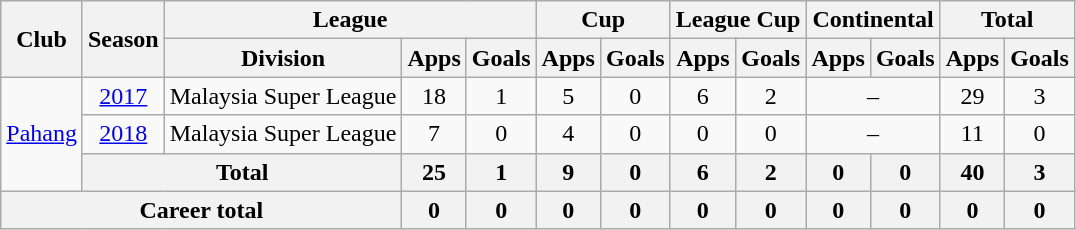<table class=wikitable style="text-align: center">
<tr>
<th rowspan=2>Club</th>
<th rowspan=2>Season</th>
<th colspan=3>League</th>
<th colspan=2>Cup</th>
<th colspan=2>League Cup</th>
<th colspan=2>Continental</th>
<th colspan=2>Total</th>
</tr>
<tr>
<th>Division</th>
<th>Apps</th>
<th>Goals</th>
<th>Apps</th>
<th>Goals</th>
<th>Apps</th>
<th>Goals</th>
<th>Apps</th>
<th>Goals</th>
<th>Apps</th>
<th>Goals</th>
</tr>
<tr>
<td rowspan="3"><a href='#'>Pahang</a></td>
<td><a href='#'>2017</a></td>
<td>Malaysia Super League</td>
<td>18</td>
<td>1</td>
<td>5</td>
<td>0</td>
<td>6</td>
<td>2</td>
<td colspan=2>–</td>
<td>29</td>
<td>3</td>
</tr>
<tr>
<td><a href='#'>2018</a></td>
<td>Malaysia Super League</td>
<td>7</td>
<td>0</td>
<td>4</td>
<td>0</td>
<td>0</td>
<td>0</td>
<td colspan=2>–</td>
<td>11</td>
<td>0</td>
</tr>
<tr>
<th colspan=2>Total</th>
<th>25</th>
<th>1</th>
<th>9</th>
<th>0</th>
<th>6</th>
<th>2</th>
<th>0</th>
<th>0</th>
<th>40</th>
<th>3</th>
</tr>
<tr>
<th colspan=3>Career total</th>
<th>0</th>
<th>0</th>
<th>0</th>
<th>0</th>
<th>0</th>
<th>0</th>
<th>0</th>
<th>0</th>
<th>0</th>
<th>0</th>
</tr>
</table>
